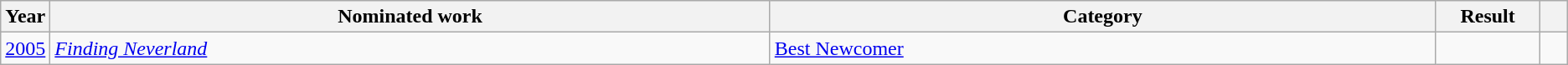<table class="wikitable">
<tr>
<th scope="col" style="width:1em;">Year</th>
<th scope="col" style="width:39em;">Nominated work</th>
<th scope="col" style="width:36em;">Category</th>
<th scope="col" style="width:5em;">Result</th>
<th scope="col" style="width:1em;"></th>
</tr>
<tr>
<td><a href='#'>2005</a></td>
<td><em><a href='#'>Finding Neverland</a></em></td>
<td><a href='#'>Best Newcomer</a></td>
<td></td>
<td></td>
</tr>
</table>
